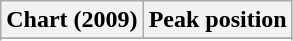<table class="wikitable sortable" border="1">
<tr>
<th>Chart (2009)</th>
<th>Peak position</th>
</tr>
<tr>
</tr>
<tr>
</tr>
<tr>
</tr>
<tr>
</tr>
</table>
